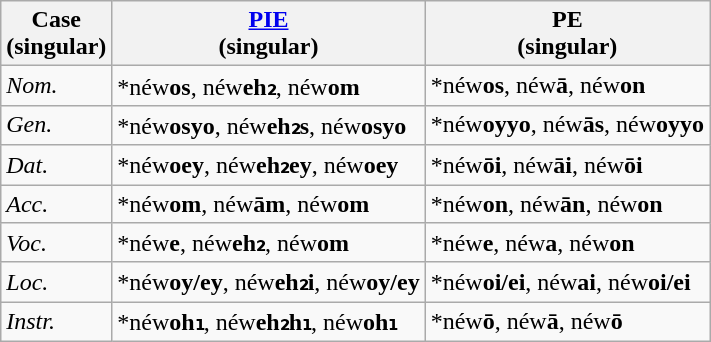<table class="wikitable sortable">
<tr>
<th>Case<br>(singular)</th>
<th><a href='#'>PIE</a><br>(singular)</th>
<th>PE<br>(singular)</th>
</tr>
<tr>
<td><em>Nom.</em></td>
<td>*néw<strong>os</strong>, néw<strong>eh₂</strong>, néw<strong>om</strong></td>
<td>*néw<strong>os</strong>, néw<strong>ā</strong>, néw<strong>on</strong></td>
</tr>
<tr>
<td><em>Gen.</em></td>
<td>*néw<strong>osyo</strong>, néw<strong>eh₂s</strong>, néw<strong>osyo</strong></td>
<td>*néw<strong>oyyo</strong>, néw<strong>ās</strong>, néw<strong>oyyo</strong></td>
</tr>
<tr>
<td><em>Dat.</em></td>
<td>*néw<strong>oey</strong>, néw<strong>eh₂ey</strong>, néw<strong>oey</strong></td>
<td>*néw<strong>ōi</strong>, néw<strong>āi</strong>, néw<strong>ōi</strong></td>
</tr>
<tr>
<td><em>Acc.</em></td>
<td>*néw<strong>om</strong>, néw<strong>ām</strong>, néw<strong>om</strong></td>
<td>*néw<strong>on</strong>, néw<strong>ān</strong>, néw<strong>on</strong></td>
</tr>
<tr>
<td><em>Voc.</em></td>
<td>*néw<strong>e</strong>, néw<strong>eh₂</strong>, néw<strong>om</strong></td>
<td>*néw<strong>e</strong>, néw<strong>a</strong>, néw<strong>on</strong></td>
</tr>
<tr>
<td><em>Loc.</em></td>
<td>*néw<strong>oy/ey</strong>, néw<strong>eh₂i</strong>, néw<strong>oy/ey</strong></td>
<td>*néw<strong>oi/ei</strong>, néw<strong>ai</strong>, néw<strong>oi/ei</strong></td>
</tr>
<tr>
<td><em>Instr.</em></td>
<td>*néw<strong>oh₁</strong>, néw<strong>eh₂h₁</strong>, néw<strong>oh₁</strong></td>
<td>*néw<strong>ō</strong>, néw<strong>ā</strong>, néw<strong>ō</strong></td>
</tr>
</table>
